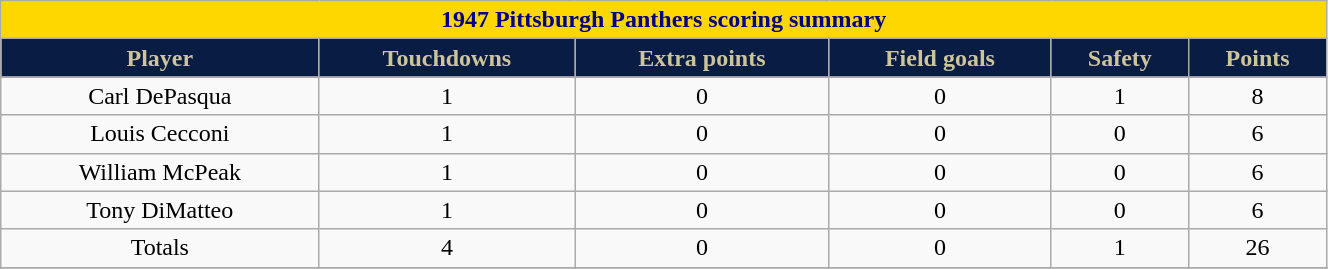<table class="wikitable" width="70%">
<tr>
<th colspan="10" style="background:gold; color:darkblue; text-align: center;"><strong>1947 Pittsburgh Panthers scoring summary</strong></th>
</tr>
<tr align="center"  style="background:#091C44;color:#CEC499;">
<td><strong>Player</strong></td>
<td><strong>Touchdowns</strong></td>
<td><strong>Extra points</strong></td>
<td><strong>Field goals</strong></td>
<td><strong>Safety</strong></td>
<td><strong>Points</strong></td>
</tr>
<tr align="center" bgcolor="">
<td>Carl DePasqua</td>
<td>1</td>
<td>0</td>
<td>0</td>
<td>1</td>
<td>8</td>
</tr>
<tr align="center" bgcolor="">
<td>Louis Cecconi</td>
<td>1</td>
<td>0</td>
<td>0</td>
<td>0</td>
<td>6</td>
</tr>
<tr align="center" bgcolor="">
<td>William McPeak</td>
<td>1</td>
<td>0</td>
<td>0</td>
<td>0</td>
<td>6</td>
</tr>
<tr align="center" bgcolor="">
<td>Tony DiMatteo</td>
<td>1</td>
<td>0</td>
<td>0</td>
<td>0</td>
<td>6</td>
</tr>
<tr align="center" bgcolor="">
<td>Totals</td>
<td>4</td>
<td>0</td>
<td>0</td>
<td>1</td>
<td>26</td>
</tr>
<tr align="center" bgcolor="">
</tr>
</table>
